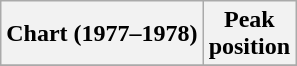<table class="wikitable sortable plainrowheaders">
<tr>
<th scope="col">Chart (1977–1978)</th>
<th scope="col">Peak<br>position</th>
</tr>
<tr>
</tr>
</table>
